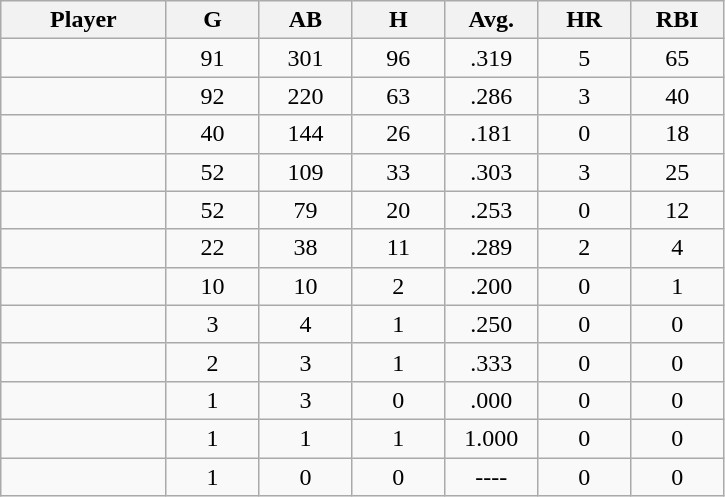<table class="wikitable sortable">
<tr>
<th bgcolor="#DDDDFF" width="16%">Player</th>
<th bgcolor="#DDDDFF" width="9%">G</th>
<th bgcolor="#DDDDFF" width="9%">AB</th>
<th bgcolor="#DDDDFF" width="9%">H</th>
<th bgcolor="#DDDDFF" width="9%">Avg.</th>
<th bgcolor="#DDDDFF" width="9%">HR</th>
<th bgcolor="#DDDDFF" width="9%">RBI</th>
</tr>
<tr align="center">
<td></td>
<td>91</td>
<td>301</td>
<td>96</td>
<td>.319</td>
<td>5</td>
<td>65</td>
</tr>
<tr align="center">
<td></td>
<td>92</td>
<td>220</td>
<td>63</td>
<td>.286</td>
<td>3</td>
<td>40</td>
</tr>
<tr align="center">
<td></td>
<td>40</td>
<td>144</td>
<td>26</td>
<td>.181</td>
<td>0</td>
<td>18</td>
</tr>
<tr align="center">
<td></td>
<td>52</td>
<td>109</td>
<td>33</td>
<td>.303</td>
<td>3</td>
<td>25</td>
</tr>
<tr align="center">
<td></td>
<td>52</td>
<td>79</td>
<td>20</td>
<td>.253</td>
<td>0</td>
<td>12</td>
</tr>
<tr align="center">
<td></td>
<td>22</td>
<td>38</td>
<td>11</td>
<td>.289</td>
<td>2</td>
<td>4</td>
</tr>
<tr align="center">
<td></td>
<td>10</td>
<td>10</td>
<td>2</td>
<td>.200</td>
<td>0</td>
<td>1</td>
</tr>
<tr align="center">
<td></td>
<td>3</td>
<td>4</td>
<td>1</td>
<td>.250</td>
<td>0</td>
<td>0</td>
</tr>
<tr align="center">
<td></td>
<td>2</td>
<td>3</td>
<td>1</td>
<td>.333</td>
<td>0</td>
<td>0</td>
</tr>
<tr align="center">
<td></td>
<td>1</td>
<td>3</td>
<td>0</td>
<td>.000</td>
<td>0</td>
<td>0</td>
</tr>
<tr align="center">
<td></td>
<td>1</td>
<td>1</td>
<td>1</td>
<td>1.000</td>
<td>0</td>
<td>0</td>
</tr>
<tr align="center">
<td></td>
<td>1</td>
<td>0</td>
<td>0</td>
<td>----</td>
<td>0</td>
<td>0</td>
</tr>
</table>
